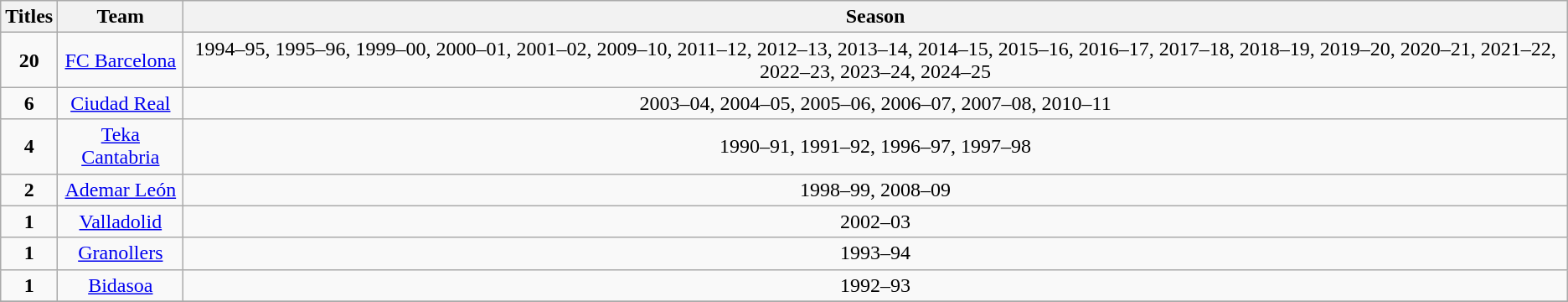<table class="wikitable" style="text-align:center;">
<tr>
<th>Titles</th>
<th>Team</th>
<th>Season</th>
</tr>
<tr>
<td><strong>20</strong></td>
<td><a href='#'>FC Barcelona</a></td>
<td>1994–95, 1995–96, 1999–00, 2000–01, 2001–02, 2009–10, 2011–12, 2012–13, 2013–14, 2014–15, 2015–16, 2016–17, 2017–18, 2018–19, 2019–20, 2020–21, 2021–22, 2022–23, 2023–24, 2024–25</td>
</tr>
<tr>
<td><strong>6</strong></td>
<td><a href='#'>Ciudad Real</a></td>
<td>2003–04, 2004–05, 2005–06, 2006–07, 2007–08, 2010–11</td>
</tr>
<tr>
<td><strong>4</strong></td>
<td><a href='#'>Teka Cantabria</a></td>
<td>1990–91, 1991–92, 1996–97, 1997–98</td>
</tr>
<tr>
<td><strong>2</strong></td>
<td><a href='#'>Ademar León</a></td>
<td>1998–99, 2008–09</td>
</tr>
<tr>
<td><strong>1</strong></td>
<td><a href='#'>Valladolid</a></td>
<td>2002–03</td>
</tr>
<tr>
<td><strong>1</strong></td>
<td><a href='#'>Granollers</a></td>
<td>1993–94</td>
</tr>
<tr>
<td><strong>1</strong></td>
<td><a href='#'>Bidasoa</a></td>
<td>1992–93</td>
</tr>
<tr>
</tr>
</table>
